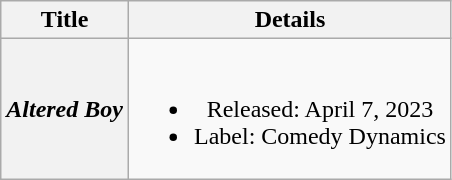<table class="wikitable plainrowheaders" style="text-align:center;">
<tr>
<th>Title</th>
<th>Details</th>
</tr>
<tr>
<th scope="row"><em>Altered Boy</em></th>
<td><br><ul><li>Released: April 7, 2023</li><li>Label: Comedy Dynamics</li></ul></td>
</tr>
</table>
